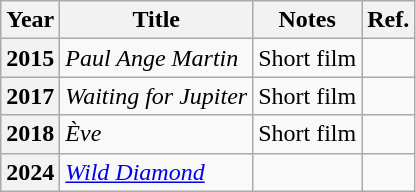<table class="wikitable sortable plainrowheaders">
<tr>
<th scope="col">Year</th>
<th scope="col">Title</th>
<th scope="col">Notes</th>
<th scope="col">Ref.</th>
</tr>
<tr>
<th scope="row">2015</th>
<td><em>Paul Ange Martin</em></td>
<td>Short film</td>
<td align="center"></td>
</tr>
<tr>
<th scope="row">2017</th>
<td><em>Waiting for Jupiter</em></td>
<td>Short film</td>
<td align="center"></td>
</tr>
<tr>
<th scope="row">2018</th>
<td><em>Ève</em></td>
<td>Short film</td>
<td align="center"></td>
</tr>
<tr>
<th scope="row">2024</th>
<td><em><a href='#'>Wild Diamond</a></em></td>
<td></td>
<td align="center"></td>
</tr>
</table>
